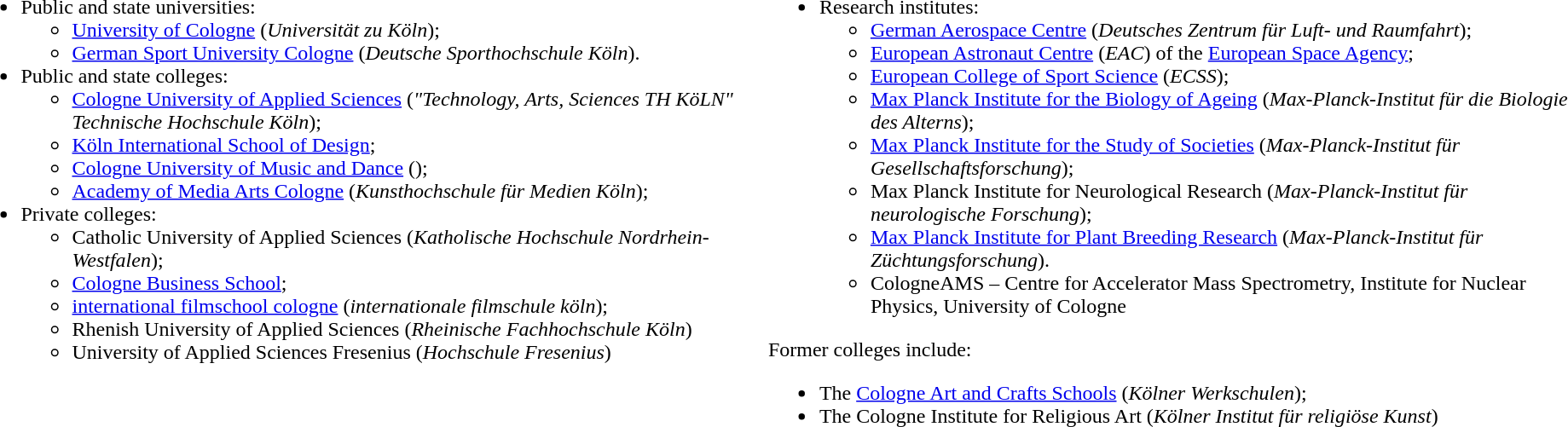<table>
<tr>
<td valign=top><br><ul><li>Public and state universities:<ul><li><a href='#'>University of Cologne</a> (<em>Universität zu Köln</em>);</li><li><a href='#'>German Sport University Cologne</a> (<em>Deutsche Sporthochschule Köln</em>).</li></ul></li><li>Public and state colleges:<ul><li><a href='#'>Cologne University of Applied Sciences</a> (<em>"Technology, Arts, Sciences TH KöLN" Technische Hochschule Köln</em>);</li><li><a href='#'>Köln International School of Design</a>;</li><li><a href='#'>Cologne University of Music and Dance</a> ();</li><li><a href='#'>Academy of Media Arts Cologne</a> (<em>Kunsthochschule für Medien Köln</em>);</li></ul></li><li>Private colleges:<ul><li>Catholic University of Applied Sciences (<em>Katholische Hochschule Nordrhein-Westfalen</em>);</li><li><a href='#'>Cologne Business School</a>;</li><li><a href='#'>international filmschool cologne</a> (<em>internationale filmschule köln</em>);</li><li>Rhenish University of Applied Sciences (<em>Rheinische Fachhochschule Köln</em>)</li><li>University of Applied Sciences Fresenius (<em>Hochschule Fresenius</em>)</li></ul></li></ul></td>
<td valign=top><br><ul><li>Research institutes:<ul><li><a href='#'>German Aerospace Centre</a> (<em>Deutsches Zentrum für Luft- und Raumfahrt</em>);</li><li><a href='#'>European Astronaut Centre</a> (<em>EAC</em>) of the <a href='#'>European Space Agency</a>;</li><li><a href='#'>European College of Sport Science</a> (<em>ECSS</em>);</li><li><a href='#'>Max Planck Institute for the Biology of Ageing</a> (<em>Max-Planck-Institut für die Biologie des Alterns</em>);</li><li><a href='#'>Max Planck Institute for the Study of Societies</a> (<em>Max-Planck-Institut für Gesellschaftsforschung</em>);</li><li>Max Planck Institute for Neurological Research (<em>Max-Planck-Institut für neurologische Forschung</em>);</li><li><a href='#'>Max Planck Institute for Plant Breeding Research</a> (<em>Max-Planck-Institut für Züchtungsforschung</em>).</li><li>CologneAMS – Centre for Accelerator Mass Spectrometry, Institute for Nuclear Physics, University of Cologne</li></ul></li></ul>Former colleges include:<ul><li>The <a href='#'>Cologne Art and Crafts Schools</a> (<em>Kölner Werkschulen</em>);</li><li>The Cologne Institute for Religious Art (<em>Kölner Institut für religiöse Kunst</em>)</li></ul></td>
</tr>
</table>
